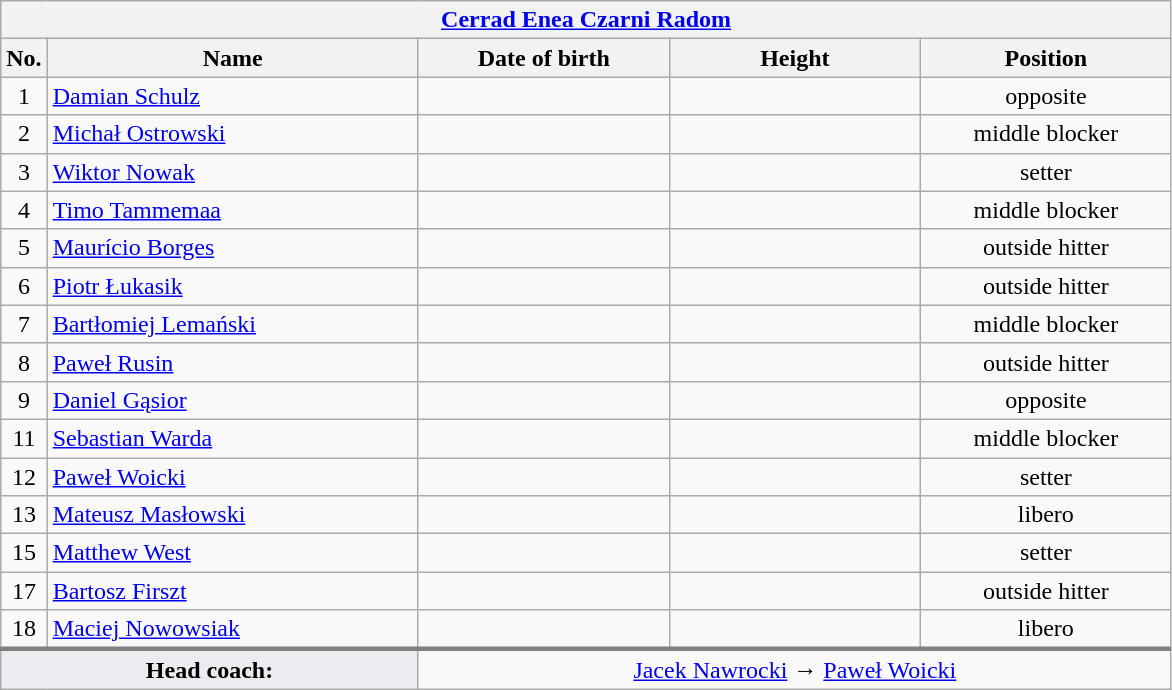<table class="wikitable collapsible collapsed" style="font-size:100%; text-align:center">
<tr>
<th colspan=5 style="width:30em"><a href='#'>Cerrad Enea Czarni Radom</a></th>
</tr>
<tr>
<th>No.</th>
<th style="width:15em">Name</th>
<th style="width:10em">Date of birth</th>
<th style="width:10em">Height</th>
<th style="width:10em">Position</th>
</tr>
<tr>
<td>1</td>
<td align=left> <a href='#'>Damian Schulz</a></td>
<td align=right></td>
<td></td>
<td>opposite</td>
</tr>
<tr>
<td>2</td>
<td align=left> <a href='#'>Michał Ostrowski</a></td>
<td align=right></td>
<td></td>
<td>middle blocker</td>
</tr>
<tr>
<td>3</td>
<td align=left> <a href='#'>Wiktor Nowak</a></td>
<td align=right></td>
<td></td>
<td>setter</td>
</tr>
<tr>
<td>4</td>
<td align=left> <a href='#'>Timo Tammemaa</a></td>
<td align=right></td>
<td></td>
<td>middle blocker</td>
</tr>
<tr>
<td>5</td>
<td align=left> <a href='#'>Maurício Borges</a></td>
<td align=right></td>
<td></td>
<td>outside hitter</td>
</tr>
<tr>
<td>6</td>
<td align=left> <a href='#'>Piotr Łukasik</a></td>
<td align=right></td>
<td></td>
<td>outside hitter</td>
</tr>
<tr>
<td>7</td>
<td align=left> <a href='#'>Bartłomiej Lemański</a></td>
<td align=right></td>
<td></td>
<td>middle blocker</td>
</tr>
<tr>
<td>8</td>
<td align=left> <a href='#'>Paweł Rusin</a></td>
<td align=right></td>
<td></td>
<td>outside hitter</td>
</tr>
<tr>
<td>9</td>
<td align=left> <a href='#'>Daniel Gąsior</a></td>
<td align=right></td>
<td></td>
<td>opposite</td>
</tr>
<tr>
<td>11</td>
<td align=left> <a href='#'>Sebastian Warda</a></td>
<td align=right></td>
<td></td>
<td>middle blocker</td>
</tr>
<tr>
<td>12</td>
<td align=left> <a href='#'>Paweł Woicki</a></td>
<td align=right></td>
<td></td>
<td>setter</td>
</tr>
<tr>
<td>13</td>
<td align=left> <a href='#'>Mateusz Masłowski</a></td>
<td align=right></td>
<td></td>
<td>libero</td>
</tr>
<tr>
<td>15</td>
<td align=left> <a href='#'>Matthew West</a></td>
<td align=right></td>
<td></td>
<td>setter</td>
</tr>
<tr>
<td>17</td>
<td align=left> <a href='#'>Bartosz Firszt</a></td>
<td align=right></td>
<td></td>
<td>outside hitter</td>
</tr>
<tr>
<td>18</td>
<td align=left> <a href='#'>Maciej Nowowsiak</a></td>
<td align=right></td>
<td></td>
<td>libero</td>
</tr>
<tr style="border-top: 3px solid grey">
<td colspan=2 style="background:#EAECF0"><strong>Head coach:</strong></td>
<td colspan=3> <a href='#'>Jacek Nawrocki</a> →  <a href='#'>Paweł Woicki</a></td>
</tr>
</table>
